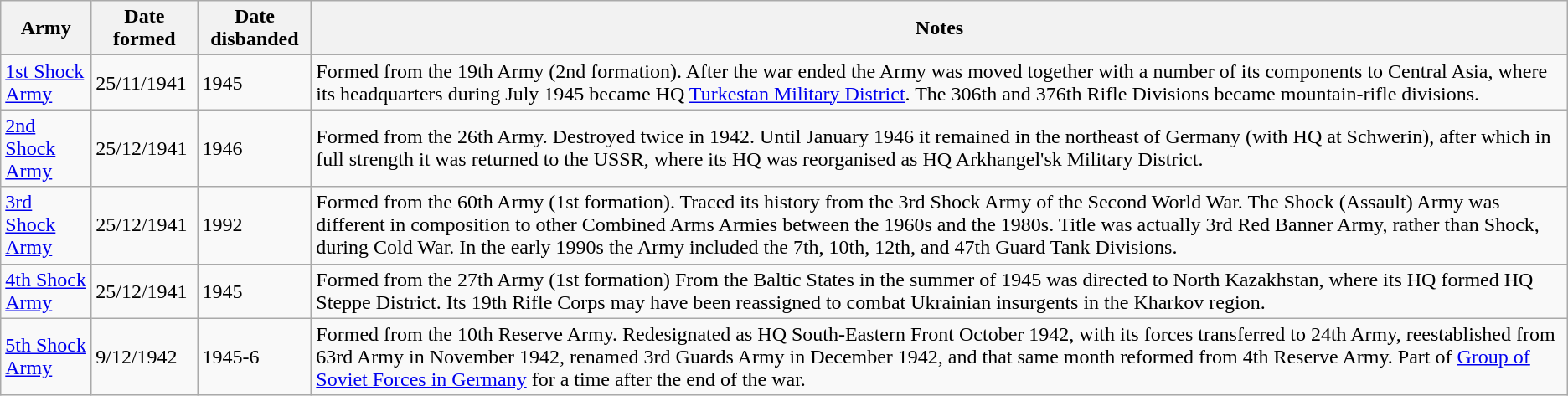<table class="wikitable sortable">
<tr>
<th>Army</th>
<th>Date formed</th>
<th>Date disbanded</th>
<th>Notes</th>
</tr>
<tr>
<td><a href='#'>1st Shock Army</a></td>
<td>25/11/1941</td>
<td>1945</td>
<td>Formed from the 19th Army (2nd formation). After the war ended the Army was moved together with a number of its components to Central Asia, where its headquarters during July 1945 became HQ <a href='#'>Turkestan Military District</a>. The 306th and 376th Rifle Divisions became mountain-rifle divisions.</td>
</tr>
<tr>
<td><a href='#'>2nd Shock Army</a></td>
<td>25/12/1941</td>
<td>1946</td>
<td>Formed from the 26th Army. Destroyed twice in 1942. Until January 1946 it remained in the northeast of Germany (with HQ at Schwerin), after which in full strength it was returned to the USSR, where its HQ was reorganised as HQ Arkhangel'sk Military District.</td>
</tr>
<tr>
<td><a href='#'>3rd Shock Army</a></td>
<td>25/12/1941</td>
<td>1992</td>
<td>Formed from the 60th Army (1st formation). Traced its history from the 3rd Shock Army of the Second World War. The Shock (Assault) Army was different in composition to other Combined Arms Armies between the 1960s and the 1980s. Title was actually 3rd Red Banner Army, rather than Shock, during Cold War. In the early 1990s the Army included the 7th, 10th, 12th, and 47th Guard Tank Divisions.</td>
</tr>
<tr>
<td><a href='#'>4th Shock Army</a></td>
<td>25/12/1941</td>
<td>1945</td>
<td>Formed from the 27th Army (1st formation) From the Baltic States in the summer of 1945 was directed to North Kazakhstan, where its HQ formed HQ Steppe District. Its 19th Rifle Corps may have been reassigned to combat Ukrainian insurgents in the Kharkov region.</td>
</tr>
<tr>
<td><a href='#'>5th Shock Army</a></td>
<td>9/12/1942</td>
<td>1945-6</td>
<td>Formed from the 10th Reserve Army. Redesignated as HQ South-Eastern Front October 1942, with its forces transferred to 24th Army, reestablished from 63rd Army in November 1942, renamed 3rd Guards Army in December 1942, and that same month reformed from 4th Reserve Army. Part of <a href='#'>Group of Soviet Forces in Germany</a> for a time after the end of the war.</td>
</tr>
</table>
